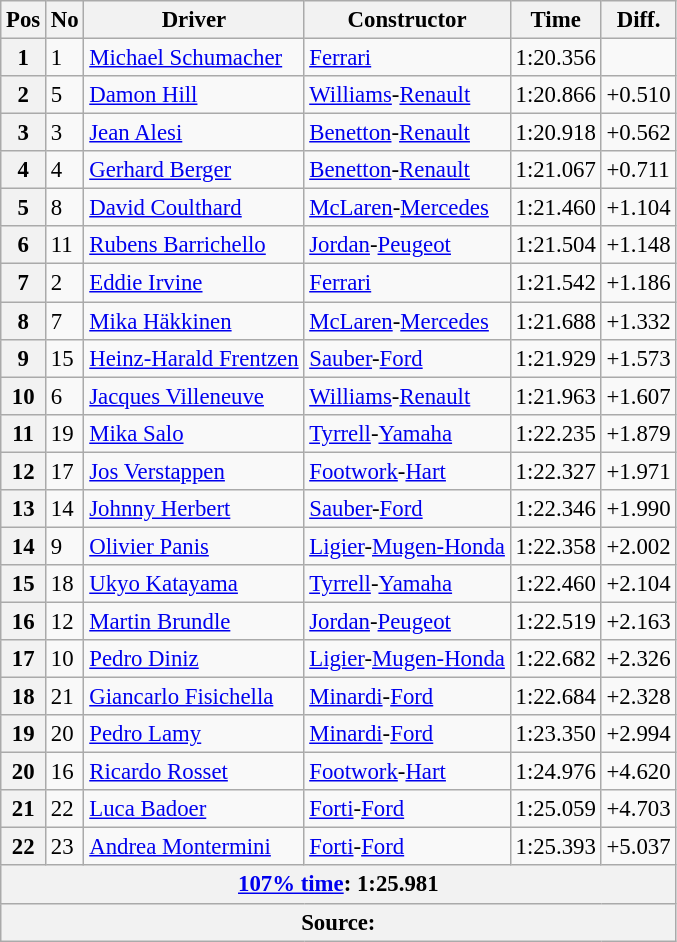<table class="wikitable sortable" style="font-size: 95%;">
<tr>
<th>Pos</th>
<th>No</th>
<th>Driver</th>
<th>Constructor</th>
<th>Time</th>
<th>Diff.</th>
</tr>
<tr>
<th>1</th>
<td>1</td>
<td> <a href='#'>Michael Schumacher</a></td>
<td><a href='#'>Ferrari</a></td>
<td>1:20.356</td>
<td></td>
</tr>
<tr>
<th>2</th>
<td>5</td>
<td> <a href='#'>Damon Hill</a></td>
<td><a href='#'>Williams</a>-<a href='#'>Renault</a></td>
<td>1:20.866</td>
<td>+0.510</td>
</tr>
<tr>
<th>3</th>
<td>3</td>
<td> <a href='#'>Jean Alesi</a></td>
<td><a href='#'>Benetton</a>-<a href='#'>Renault</a></td>
<td>1:20.918</td>
<td>+0.562</td>
</tr>
<tr>
<th>4</th>
<td>4</td>
<td> <a href='#'>Gerhard Berger</a></td>
<td><a href='#'>Benetton</a>-<a href='#'>Renault</a></td>
<td>1:21.067</td>
<td>+0.711</td>
</tr>
<tr>
<th>5</th>
<td>8</td>
<td> <a href='#'>David Coulthard</a></td>
<td><a href='#'>McLaren</a>-<a href='#'>Mercedes</a></td>
<td>1:21.460</td>
<td>+1.104</td>
</tr>
<tr>
<th>6</th>
<td>11</td>
<td> <a href='#'>Rubens Barrichello</a></td>
<td><a href='#'>Jordan</a>-<a href='#'>Peugeot</a></td>
<td>1:21.504</td>
<td>+1.148</td>
</tr>
<tr>
<th>7</th>
<td>2</td>
<td> <a href='#'>Eddie Irvine</a></td>
<td><a href='#'>Ferrari</a></td>
<td>1:21.542</td>
<td>+1.186</td>
</tr>
<tr>
<th>8</th>
<td>7</td>
<td> <a href='#'>Mika Häkkinen</a></td>
<td><a href='#'>McLaren</a>-<a href='#'>Mercedes</a></td>
<td>1:21.688</td>
<td>+1.332</td>
</tr>
<tr>
<th>9</th>
<td>15</td>
<td> <a href='#'>Heinz-Harald Frentzen</a></td>
<td><a href='#'>Sauber</a>-<a href='#'>Ford</a></td>
<td>1:21.929</td>
<td>+1.573</td>
</tr>
<tr>
<th>10</th>
<td>6</td>
<td> <a href='#'>Jacques Villeneuve</a></td>
<td><a href='#'>Williams</a>-<a href='#'>Renault</a></td>
<td>1:21.963</td>
<td>+1.607</td>
</tr>
<tr>
<th>11</th>
<td>19</td>
<td> <a href='#'>Mika Salo</a></td>
<td><a href='#'>Tyrrell</a>-<a href='#'>Yamaha</a></td>
<td>1:22.235</td>
<td>+1.879</td>
</tr>
<tr>
<th>12</th>
<td>17</td>
<td> <a href='#'>Jos Verstappen</a></td>
<td><a href='#'>Footwork</a>-<a href='#'>Hart</a></td>
<td>1:22.327</td>
<td>+1.971</td>
</tr>
<tr>
<th>13</th>
<td>14</td>
<td> <a href='#'>Johnny Herbert</a></td>
<td><a href='#'>Sauber</a>-<a href='#'>Ford</a></td>
<td>1:22.346</td>
<td>+1.990</td>
</tr>
<tr>
<th>14</th>
<td>9</td>
<td> <a href='#'>Olivier Panis</a></td>
<td><a href='#'>Ligier</a>-<a href='#'>Mugen-Honda</a></td>
<td>1:22.358</td>
<td>+2.002</td>
</tr>
<tr>
<th>15</th>
<td>18</td>
<td> <a href='#'>Ukyo Katayama</a></td>
<td><a href='#'>Tyrrell</a>-<a href='#'>Yamaha</a></td>
<td>1:22.460</td>
<td>+2.104</td>
</tr>
<tr>
<th>16</th>
<td>12</td>
<td> <a href='#'>Martin Brundle</a></td>
<td><a href='#'>Jordan</a>-<a href='#'>Peugeot</a></td>
<td>1:22.519</td>
<td>+2.163</td>
</tr>
<tr>
<th>17</th>
<td>10</td>
<td> <a href='#'>Pedro Diniz</a></td>
<td><a href='#'>Ligier</a>-<a href='#'>Mugen-Honda</a></td>
<td>1:22.682</td>
<td>+2.326</td>
</tr>
<tr>
<th>18</th>
<td>21</td>
<td> <a href='#'>Giancarlo Fisichella</a></td>
<td><a href='#'>Minardi</a>-<a href='#'>Ford</a></td>
<td>1:22.684</td>
<td>+2.328</td>
</tr>
<tr>
<th>19</th>
<td>20</td>
<td> <a href='#'>Pedro Lamy</a></td>
<td><a href='#'>Minardi</a>-<a href='#'>Ford</a></td>
<td>1:23.350</td>
<td>+2.994</td>
</tr>
<tr>
<th>20</th>
<td>16</td>
<td> <a href='#'>Ricardo Rosset</a></td>
<td><a href='#'>Footwork</a>-<a href='#'>Hart</a></td>
<td>1:24.976</td>
<td>+4.620</td>
</tr>
<tr>
<th>21</th>
<td>22</td>
<td> <a href='#'>Luca Badoer</a></td>
<td><a href='#'>Forti</a>-<a href='#'>Ford</a></td>
<td>1:25.059</td>
<td>+4.703</td>
</tr>
<tr>
<th>22</th>
<td>23</td>
<td> <a href='#'>Andrea Montermini</a></td>
<td><a href='#'>Forti</a>-<a href='#'>Ford</a></td>
<td>1:25.393</td>
<td>+5.037</td>
</tr>
<tr>
<th colspan="6"><a href='#'>107% time</a>: 1:25.981</th>
</tr>
<tr>
<th colspan="6">Source: </th>
</tr>
</table>
